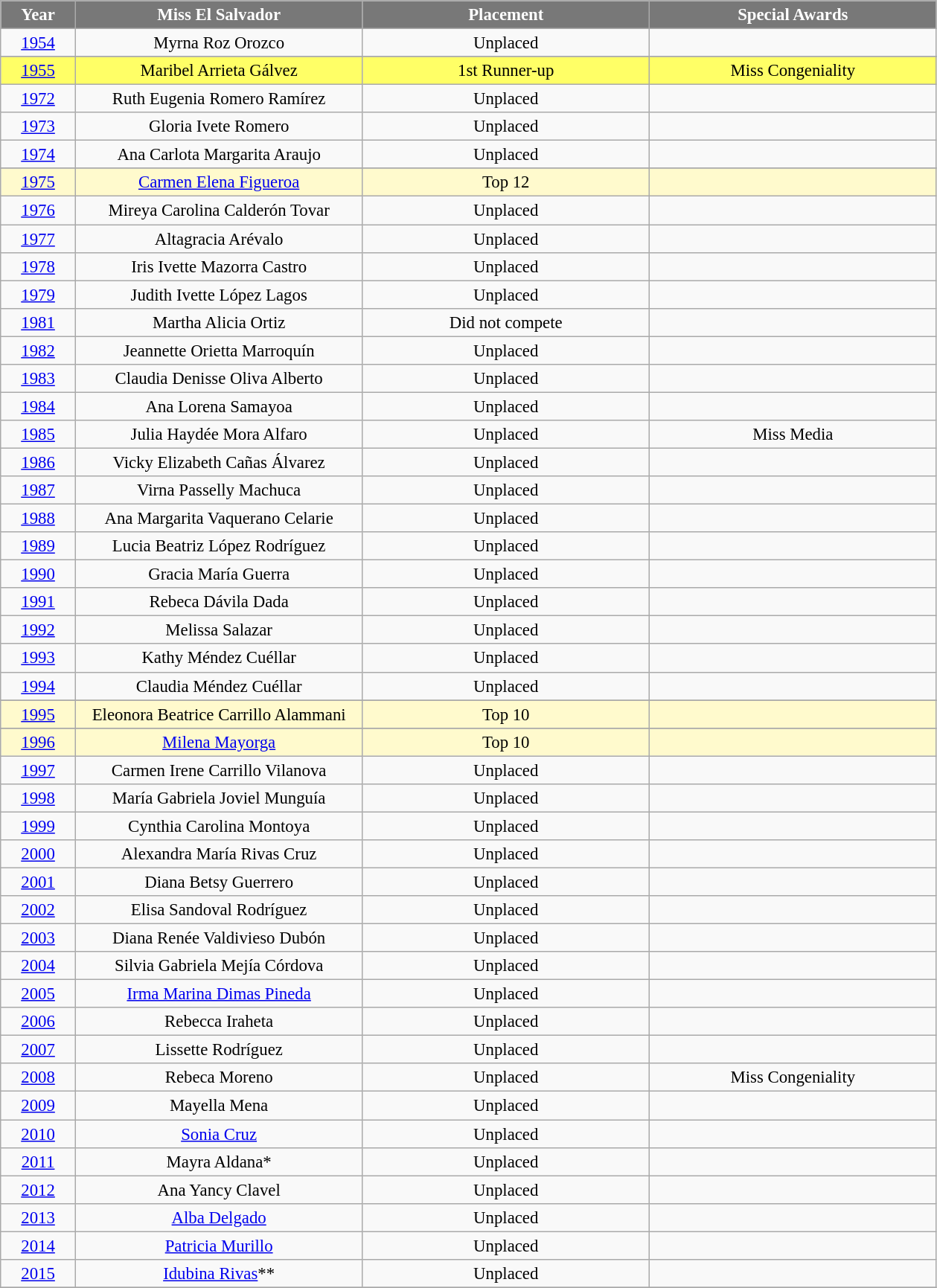<table class="wikitable sortable" style="font-size: 95%; text-align:center">
<tr>
<th width="60" style="background-color:#787878;color:#FFFFFF;">Year</th>
<th width="250" style="background-color:#787878;color:#FFFFFF;">Miss El Salvador</th>
<th width="250" style="background-color:#787878;color:#FFFFFF;">Placement</th>
<th width="250" style="background-color:#787878;color:#FFFFFF;">Special Awards</th>
</tr>
<tr>
<td><a href='#'>1954</a></td>
<td>Myrna Roz Orozco</td>
<td>Unplaced</td>
<td></td>
</tr>
<tr>
</tr>
<tr style="background-color:#FFFF66; ">
<td><a href='#'>1955</a></td>
<td>Maribel Arrieta Gálvez</td>
<td>1st Runner-up</td>
<td>Miss Congeniality</td>
</tr>
<tr>
<td><a href='#'>1972</a></td>
<td>Ruth Eugenia Romero Ramírez</td>
<td>Unplaced</td>
<td></td>
</tr>
<tr>
<td><a href='#'>1973</a></td>
<td>Gloria Ivete Romero</td>
<td>Unplaced</td>
<td></td>
</tr>
<tr>
<td><a href='#'>1974</a></td>
<td>Ana Carlota Margarita Araujo</td>
<td>Unplaced</td>
<td></td>
</tr>
<tr>
</tr>
<tr style="background-color:#FFFACD;">
<td><a href='#'>1975</a></td>
<td><a href='#'>Carmen Elena Figueroa</a></td>
<td>Top 12</td>
<td></td>
</tr>
<tr>
<td><a href='#'>1976</a></td>
<td>Mireya Carolina Calderón Tovar</td>
<td>Unplaced</td>
<td></td>
</tr>
<tr>
<td><a href='#'>1977</a></td>
<td>Altagracia Arévalo</td>
<td>Unplaced</td>
<td></td>
</tr>
<tr>
<td><a href='#'>1978</a></td>
<td>Iris Ivette Mazorra Castro</td>
<td>Unplaced</td>
<td></td>
</tr>
<tr>
<td><a href='#'>1979</a></td>
<td>Judith Ivette López Lagos</td>
<td>Unplaced</td>
<td></td>
</tr>
<tr>
<td><a href='#'>1981</a></td>
<td>Martha Alicia Ortiz</td>
<td>Did not compete</td>
<td></td>
</tr>
<tr>
<td><a href='#'>1982</a></td>
<td>Jeannette Orietta Marroquín</td>
<td>Unplaced</td>
<td></td>
</tr>
<tr>
<td><a href='#'>1983</a></td>
<td>Claudia Denisse Oliva Alberto</td>
<td>Unplaced</td>
<td></td>
</tr>
<tr>
<td><a href='#'>1984</a></td>
<td>Ana Lorena Samayoa</td>
<td>Unplaced</td>
<td></td>
</tr>
<tr>
<td><a href='#'>1985</a></td>
<td>Julia Haydée Mora Alfaro</td>
<td>Unplaced</td>
<td>Miss Media</td>
</tr>
<tr>
<td><a href='#'>1986</a></td>
<td>Vicky Elizabeth Cañas Álvarez</td>
<td>Unplaced</td>
<td></td>
</tr>
<tr>
<td><a href='#'>1987</a></td>
<td>Virna Passelly Machuca</td>
<td>Unplaced</td>
<td></td>
</tr>
<tr>
<td><a href='#'>1988</a></td>
<td>Ana Margarita Vaquerano Celarie</td>
<td>Unplaced</td>
<td></td>
</tr>
<tr>
<td><a href='#'>1989</a></td>
<td>Lucia Beatriz López Rodríguez</td>
<td>Unplaced</td>
<td></td>
</tr>
<tr>
<td><a href='#'>1990</a></td>
<td>Gracia María Guerra</td>
<td>Unplaced</td>
<td></td>
</tr>
<tr>
<td><a href='#'>1991</a></td>
<td>Rebeca Dávila Dada</td>
<td>Unplaced</td>
<td></td>
</tr>
<tr>
<td><a href='#'>1992</a></td>
<td>Melissa Salazar</td>
<td>Unplaced</td>
<td></td>
</tr>
<tr>
<td><a href='#'>1993</a></td>
<td>Kathy Méndez Cuéllar</td>
<td>Unplaced</td>
<td></td>
</tr>
<tr>
<td><a href='#'>1994</a></td>
<td>Claudia Méndez Cuéllar</td>
<td>Unplaced</td>
<td></td>
</tr>
<tr>
</tr>
<tr style="background-color:#FFFACD;">
<td><a href='#'>1995</a></td>
<td>Eleonora Beatrice Carrillo Alammani</td>
<td>Top 10</td>
<td></td>
</tr>
<tr>
</tr>
<tr style="background-color:#FFFACD;">
<td><a href='#'>1996</a></td>
<td><a href='#'>Milena Mayorga</a></td>
<td>Top 10</td>
<td></td>
</tr>
<tr>
<td><a href='#'>1997</a></td>
<td>Carmen Irene Carrillo Vilanova</td>
<td>Unplaced</td>
<td></td>
</tr>
<tr>
<td><a href='#'>1998</a></td>
<td>María Gabriela Joviel Munguía</td>
<td>Unplaced</td>
<td></td>
</tr>
<tr>
<td><a href='#'>1999</a></td>
<td>Cynthia Carolina Montoya</td>
<td>Unplaced</td>
<td></td>
</tr>
<tr>
<td><a href='#'>2000</a></td>
<td>Alexandra María Rivas Cruz</td>
<td>Unplaced</td>
<td></td>
</tr>
<tr>
<td><a href='#'>2001</a></td>
<td>Diana Betsy Guerrero</td>
<td>Unplaced</td>
<td></td>
</tr>
<tr>
<td><a href='#'>2002</a></td>
<td>Elisa Sandoval Rodríguez</td>
<td>Unplaced</td>
<td></td>
</tr>
<tr>
<td><a href='#'>2003</a></td>
<td>Diana Renée Valdivieso Dubón</td>
<td>Unplaced</td>
<td></td>
</tr>
<tr>
<td><a href='#'>2004</a></td>
<td>Silvia Gabriela Mejía Córdova</td>
<td>Unplaced</td>
<td></td>
</tr>
<tr>
<td><a href='#'>2005</a></td>
<td><a href='#'>Irma Marina Dimas Pineda</a></td>
<td>Unplaced</td>
<td></td>
</tr>
<tr>
<td><a href='#'>2006</a></td>
<td>Rebecca Iraheta</td>
<td>Unplaced</td>
<td></td>
</tr>
<tr>
<td><a href='#'>2007</a></td>
<td>Lissette Rodríguez</td>
<td>Unplaced</td>
<td></td>
</tr>
<tr>
<td><a href='#'>2008</a></td>
<td>Rebeca Moreno</td>
<td>Unplaced</td>
<td>Miss Congeniality</td>
</tr>
<tr>
<td><a href='#'>2009</a></td>
<td>Mayella Mena</td>
<td>Unplaced</td>
<td></td>
</tr>
<tr>
<td><a href='#'>2010</a></td>
<td><a href='#'>Sonia Cruz</a></td>
<td>Unplaced</td>
<td></td>
</tr>
<tr>
<td><a href='#'>2011</a></td>
<td>Mayra Aldana*</td>
<td>Unplaced</td>
<td></td>
</tr>
<tr>
<td><a href='#'>2012</a></td>
<td>Ana Yancy Clavel</td>
<td>Unplaced</td>
<td></td>
</tr>
<tr>
<td><a href='#'>2013</a></td>
<td><a href='#'>Alba Delgado</a></td>
<td>Unplaced</td>
<td></td>
</tr>
<tr>
<td><a href='#'>2014</a></td>
<td><a href='#'>Patricia Murillo</a></td>
<td>Unplaced</td>
<td></td>
</tr>
<tr>
<td><a href='#'>2015</a></td>
<td><a href='#'>Idubina Rivas</a>**</td>
<td>Unplaced</td>
<td></td>
</tr>
<tr>
</tr>
</table>
